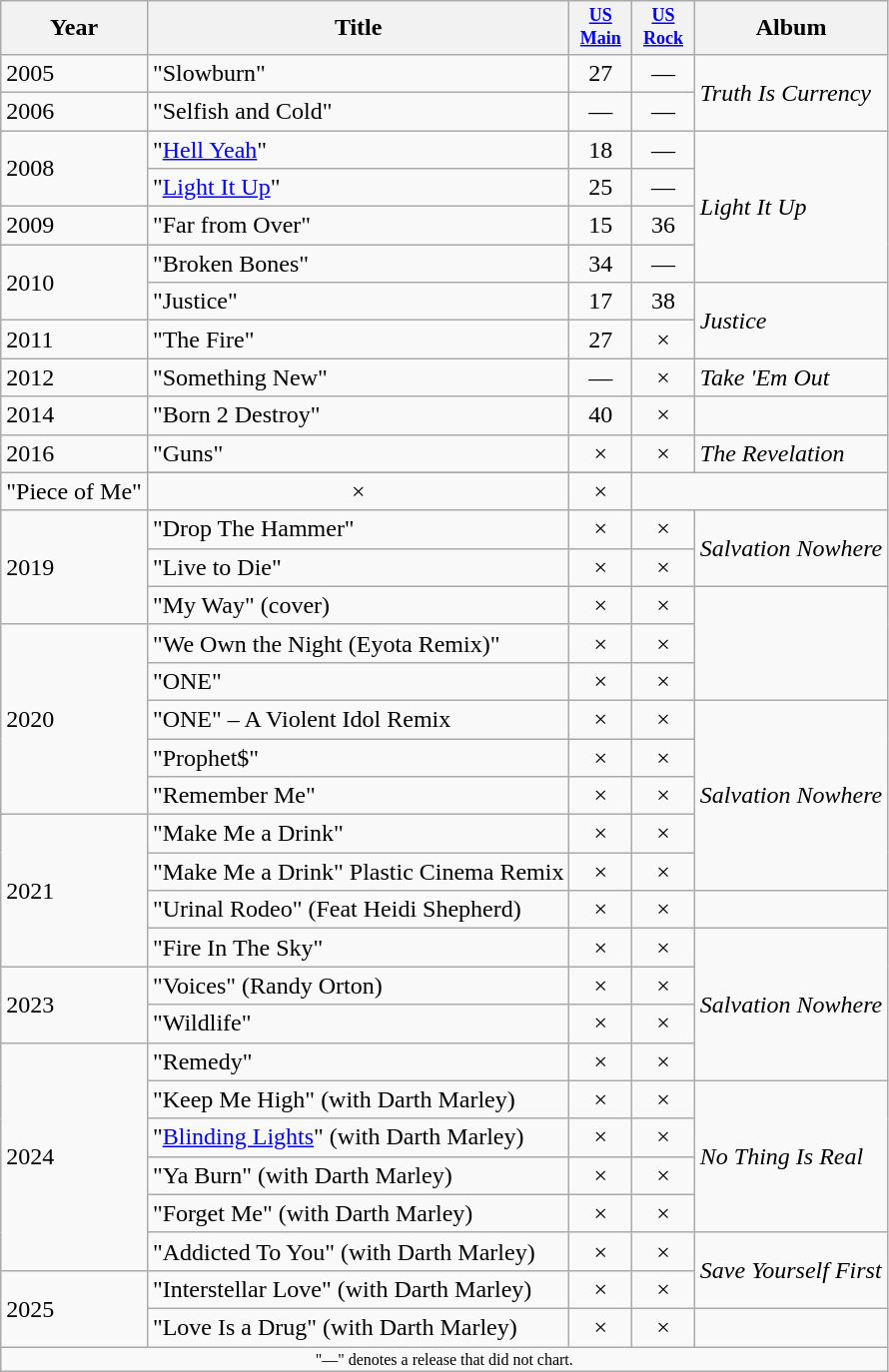<table class="wikitable">
<tr>
<th>Year</th>
<th>Title</th>
<th style="width:3em;font-size:75%"><a href='#'>US<br>Main</a></th>
<th style="width:3em;font-size:75%"><a href='#'>US<br>Rock</a></th>
<th>Album</th>
</tr>
<tr>
<td rowspan="1">2005</td>
<td>"Slowburn"</td>
<td align="center">27</td>
<td align="center">—</td>
<td rowspan="2"><em>Truth Is Currency</em></td>
</tr>
<tr>
<td>2006</td>
<td>"Selfish and Cold"</td>
<td align="center">—</td>
<td align="center">—</td>
</tr>
<tr>
<td rowspan="2">2008</td>
<td>"<a href='#'>Hell Yeah</a>"</td>
<td align="center">18</td>
<td align="center">—</td>
<td rowspan="4"><em>Light It Up</em></td>
</tr>
<tr>
<td>"<a href='#'>Light It Up</a>"</td>
<td align="center">25</td>
<td align="center">—</td>
</tr>
<tr>
<td>2009</td>
<td>"Far from Over"</td>
<td align="center">15</td>
<td align="center">36</td>
</tr>
<tr>
<td rowspan="2">2010</td>
<td>"Broken Bones"</td>
<td align="center">34</td>
<td align="center">—</td>
</tr>
<tr>
<td>"Justice"</td>
<td align="center">17</td>
<td align="center">38</td>
<td rowspan="2"><em>Justice</em></td>
</tr>
<tr>
<td>2011</td>
<td>"The Fire"</td>
<td align="center">27</td>
<td align="center">×</td>
</tr>
<tr>
<td>2012</td>
<td>"Something New"</td>
<td align="center">—</td>
<td align="center">×</td>
<td rowspan="1"><em>Take 'Em Out</em></td>
</tr>
<tr>
<td>2014</td>
<td>"Born 2 Destroy"</td>
<td align="center">40</td>
<td align="center">×</td>
</tr>
<tr>
<td rowspan="2">2016</td>
<td>"Guns"</td>
<td align="center">×</td>
<td align="center">×</td>
<td rowspan="2"><em>The Revelation</em></td>
</tr>
<tr>
</tr>
<tr>
<td>"Piece of Me"</td>
<td align="center">×</td>
<td align="center">×</td>
</tr>
<tr>
<td rowspan="3">2019</td>
<td>"Drop The Hammer"</td>
<td align="center">×</td>
<td align="center">×</td>
<td rowspan="2"><em>Salvation Nowhere</em></td>
</tr>
<tr>
<td>"Live to Die"</td>
<td align="center">×</td>
<td align="center">×</td>
</tr>
<tr>
<td>"My Way" (cover)</td>
<td align="center">×</td>
<td align="center">×</td>
</tr>
<tr>
<td rowspan="5">2020</td>
<td>"We Own the Night (Eyota Remix)"</td>
<td align="center">×</td>
<td align="center">×</td>
</tr>
<tr>
<td>"ONE"</td>
<td align="center">×</td>
<td align="center">×</td>
</tr>
<tr>
<td>"ONE" – A Violent Idol Remix</td>
<td align="center">×</td>
<td align="center">×</td>
<td rowspan="5"><em>Salvation Nowhere</em></td>
</tr>
<tr>
<td>"Prophet$"</td>
<td align="center">×</td>
<td align="center">×</td>
</tr>
<tr>
<td>"Remember Me"</td>
<td align="center">×</td>
<td align="center">×</td>
</tr>
<tr>
<td rowspan="4">2021</td>
<td>"Make Me a Drink"</td>
<td align="center">×</td>
<td align="center">×</td>
</tr>
<tr>
<td>"Make Me a Drink" Plastic Cinema Remix</td>
<td align="center">×</td>
<td align="center">×</td>
</tr>
<tr>
<td>"Urinal Rodeo" (Feat Heidi Shepherd)</td>
<td align="center">×</td>
<td align="center">×</td>
</tr>
<tr>
<td>"Fire In The Sky"</td>
<td align="center">×</td>
<td align="center">×</td>
<td rowspan="4"><em>Salvation Nowhere</em></td>
</tr>
<tr>
<td rowspan="2">2023</td>
<td>"Voices" (Randy Orton)</td>
<td align="center">×</td>
<td align="center">×</td>
</tr>
<tr>
<td>"Wildlife"</td>
<td align="center">×</td>
<td align="center">×</td>
</tr>
<tr>
<td rowspan="6">2024</td>
<td>"Remedy"</td>
<td align="center">×</td>
<td align="center">×</td>
</tr>
<tr>
<td>"Keep Me High" (with Darth Marley)</td>
<td align="center">×</td>
<td align="center">×</td>
<td rowspan="4"><em>No Thing Is Real</em></td>
</tr>
<tr>
<td>"<a href='#'>Blinding Lights</a>" (with Darth Marley)</td>
<td align="center">×</td>
<td align="center">×</td>
</tr>
<tr>
<td>"Ya Burn" (with Darth Marley)</td>
<td align="center">×</td>
<td align="center">×</td>
</tr>
<tr>
<td>"Forget Me" (with Darth Marley)</td>
<td align="center">×</td>
<td align="center">×</td>
</tr>
<tr>
<td>"Addicted To You" (with Darth Marley)</td>
<td align="center">×</td>
<td align="center">×</td>
<td rowspan="2"><em>Save Yourself First</em></td>
</tr>
<tr>
<td rowspan="2">2025</td>
<td>"Interstellar Love" (with Darth Marley)</td>
<td align="center">×</td>
<td align="center">×</td>
</tr>
<tr>
<td>"Love Is a Drug" (with Darth Marley)</td>
<td align="center">×</td>
<td align="center">×</td>
</tr>
<tr>
<td align="center" colspan="5" style="font-size: 8pt">"—" denotes a release that did not chart.</td>
</tr>
</table>
